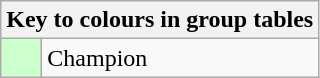<table class="wikitable" style="text-align: center;">
<tr>
<th colspan=2>Key to colours in group tables</th>
</tr>
<tr>
<td bgcolor=#ccffcc style="width: 20px;"></td>
<td align=left>Champion</td>
</tr>
</table>
